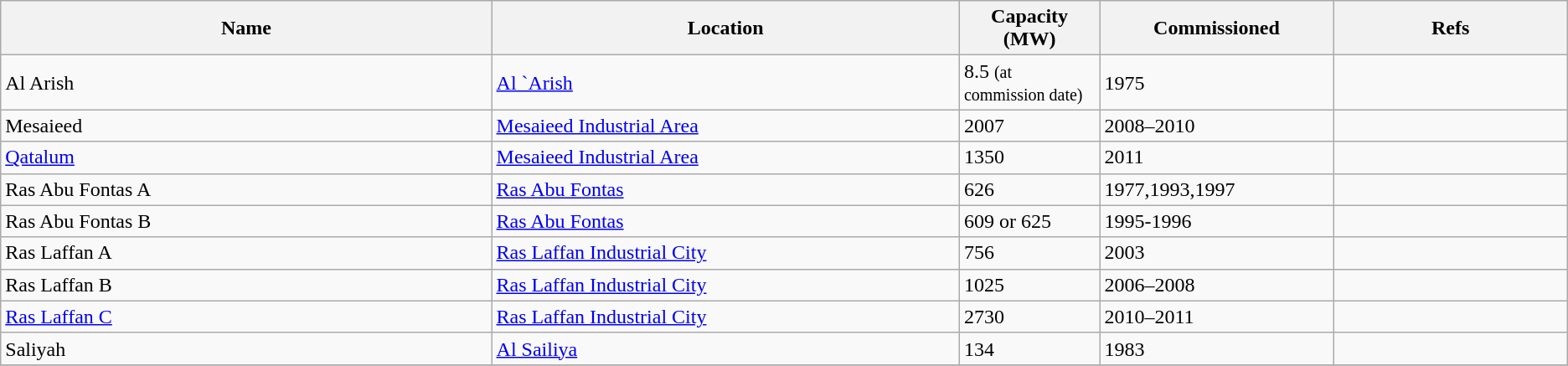<table class="wikitable sortable">
<tr>
<th width="21%">Name</th>
<th width="20%">Location</th>
<th width="6%">Capacity (MW)</th>
<th width="10%">Commissioned</th>
<th width="10%">Refs</th>
</tr>
<tr>
<td>Al Arish</td>
<td><a href='#'>Al `Arish</a></td>
<td>8.5 <small>(at commission date)</small></td>
<td>1975</td>
<td></td>
</tr>
<tr>
<td>Mesaieed</td>
<td><a href='#'>Mesaieed Industrial Area</a></td>
<td>2007</td>
<td>2008–2010</td>
<td></td>
</tr>
<tr>
<td><a href='#'>Qatalum</a></td>
<td><a href='#'>Mesaieed Industrial Area</a></td>
<td>1350</td>
<td>2011</td>
<td></td>
</tr>
<tr>
<td>Ras Abu Fontas A</td>
<td><a href='#'>Ras Abu Fontas</a></td>
<td>626</td>
<td>1977,1993,1997</td>
<td></td>
</tr>
<tr>
<td>Ras Abu Fontas B</td>
<td><a href='#'>Ras Abu Fontas</a></td>
<td>609 or 625</td>
<td>1995-1996</td>
<td></td>
</tr>
<tr>
<td>Ras Laffan A</td>
<td><a href='#'>Ras Laffan Industrial City</a></td>
<td>756</td>
<td>2003</td>
<td></td>
</tr>
<tr>
<td>Ras Laffan B</td>
<td><a href='#'>Ras Laffan Industrial City</a></td>
<td>1025</td>
<td>2006–2008</td>
<td></td>
</tr>
<tr>
<td><a href='#'>Ras Laffan C</a></td>
<td><a href='#'>Ras Laffan Industrial City</a></td>
<td>2730</td>
<td>2010–2011</td>
<td></td>
</tr>
<tr>
<td>Saliyah</td>
<td><a href='#'>Al Sailiya</a></td>
<td>134</td>
<td>1983</td>
<td></td>
</tr>
<tr>
</tr>
</table>
